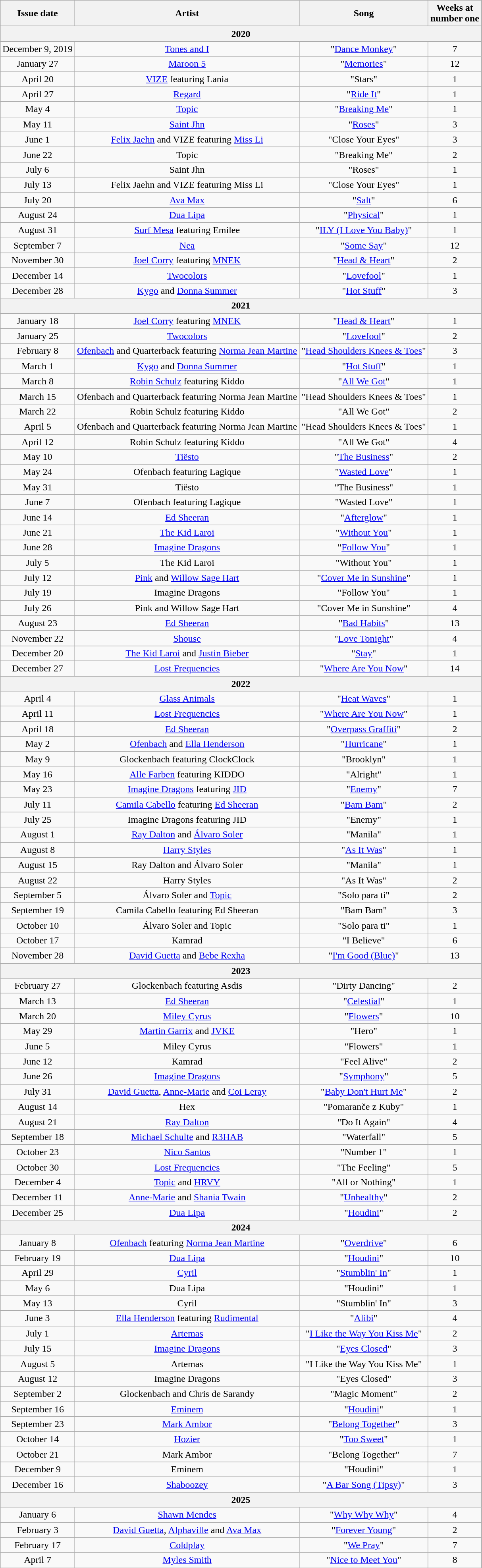<table class="wikitable" style="text-align:center;">
<tr>
<th scope="col">Issue date</th>
<th scope="col">Artist</th>
<th scope="col">Song</th>
<th scope="col">Weeks at<br>number one</th>
</tr>
<tr>
<th colspan=4>2020</th>
</tr>
<tr>
<td>December 9, 2019</td>
<td><a href='#'>Tones and I</a></td>
<td>"<a href='#'>Dance Monkey</a>"</td>
<td>7</td>
</tr>
<tr>
<td>January 27</td>
<td><a href='#'>Maroon 5</a></td>
<td>"<a href='#'>Memories</a>"</td>
<td>12</td>
</tr>
<tr>
<td>April 20</td>
<td><a href='#'>VIZE</a> featuring Lania</td>
<td>"Stars"</td>
<td>1</td>
</tr>
<tr>
<td>April 27</td>
<td><a href='#'>Regard</a></td>
<td>"<a href='#'>Ride It</a>"</td>
<td>1</td>
</tr>
<tr>
<td>May 4</td>
<td><a href='#'>Topic</a></td>
<td>"<a href='#'>Breaking Me</a>"</td>
<td>1</td>
</tr>
<tr>
<td>May 11</td>
<td><a href='#'>Saint Jhn</a></td>
<td>"<a href='#'>Roses</a>"</td>
<td>3</td>
</tr>
<tr>
<td>June 1</td>
<td><a href='#'>Felix Jaehn</a> and VIZE featuring <a href='#'>Miss Li</a></td>
<td>"Close Your Eyes"</td>
<td>3</td>
</tr>
<tr>
<td>June 22</td>
<td>Topic</td>
<td>"Breaking Me"</td>
<td>2</td>
</tr>
<tr>
<td>July 6</td>
<td>Saint Jhn</td>
<td>"Roses"</td>
<td>1</td>
</tr>
<tr>
<td>July 13</td>
<td>Felix Jaehn and VIZE featuring Miss Li</td>
<td>"Close Your Eyes"</td>
<td>1</td>
</tr>
<tr>
<td>July 20</td>
<td><a href='#'>Ava Max</a></td>
<td>"<a href='#'>Salt</a>"</td>
<td>6</td>
</tr>
<tr>
<td>August 24</td>
<td><a href='#'>Dua Lipa</a></td>
<td>"<a href='#'>Physical</a>"</td>
<td>1</td>
</tr>
<tr>
<td>August 31</td>
<td><a href='#'>Surf Mesa</a> featuring Emilee</td>
<td>"<a href='#'>ILY (I Love You Baby)</a>"</td>
<td>1</td>
</tr>
<tr>
<td>September 7</td>
<td><a href='#'>Nea</a></td>
<td>"<a href='#'>Some Say</a>"</td>
<td>12</td>
</tr>
<tr>
<td>November 30</td>
<td><a href='#'>Joel Corry</a> featuring <a href='#'>MNEK</a></td>
<td>"<a href='#'>Head & Heart</a>"</td>
<td>2</td>
</tr>
<tr>
<td>December 14</td>
<td><a href='#'>Twocolors</a></td>
<td>"<a href='#'>Lovefool</a>"</td>
<td>1</td>
</tr>
<tr>
<td>December 28</td>
<td><a href='#'>Kygo</a> and <a href='#'>Donna Summer</a></td>
<td>"<a href='#'>Hot Stuff</a>"</td>
<td>3</td>
</tr>
<tr>
<th colspan=4>2021</th>
</tr>
<tr>
<td>January 18</td>
<td><a href='#'>Joel Corry</a> featuring <a href='#'>MNEK</a></td>
<td>"<a href='#'>Head & Heart</a>"</td>
<td>1</td>
</tr>
<tr>
<td>January 25</td>
<td><a href='#'>Twocolors</a></td>
<td>"<a href='#'>Lovefool</a>"</td>
<td>2</td>
</tr>
<tr>
<td>February 8</td>
<td><a href='#'>Ofenbach</a> and Quarterback featuring <a href='#'>Norma Jean Martine</a></td>
<td>"<a href='#'>Head Shoulders Knees & Toes</a>"</td>
<td>3</td>
</tr>
<tr>
<td>March 1</td>
<td><a href='#'>Kygo</a> and <a href='#'>Donna Summer</a></td>
<td>"<a href='#'>Hot Stuff</a>"</td>
<td>1</td>
</tr>
<tr>
<td>March 8</td>
<td><a href='#'>Robin Schulz</a> featuring Kiddo</td>
<td>"<a href='#'>All We Got</a>"</td>
<td>1</td>
</tr>
<tr>
<td>March 15</td>
<td>Ofenbach and Quarterback featuring Norma Jean Martine</td>
<td>"Head Shoulders Knees & Toes"</td>
<td>1</td>
</tr>
<tr>
<td>March 22</td>
<td>Robin Schulz featuring Kiddo</td>
<td>"All We Got"</td>
<td>2</td>
</tr>
<tr>
<td>April 5</td>
<td>Ofenbach and Quarterback featuring Norma Jean Martine</td>
<td>"Head Shoulders Knees & Toes"</td>
<td>1</td>
</tr>
<tr>
<td>April 12</td>
<td>Robin Schulz featuring Kiddo</td>
<td>"All We Got"</td>
<td>4</td>
</tr>
<tr>
<td>May 10</td>
<td><a href='#'>Tiësto</a></td>
<td>"<a href='#'>The Business</a>"</td>
<td>2</td>
</tr>
<tr>
<td>May 24</td>
<td>Ofenbach featuring Lagique</td>
<td>"<a href='#'>Wasted Love</a>"</td>
<td>1</td>
</tr>
<tr>
<td>May 31</td>
<td>Tiësto</td>
<td>"The Business"</td>
<td>1</td>
</tr>
<tr>
<td>June 7</td>
<td>Ofenbach featuring Lagique</td>
<td>"Wasted Love"</td>
<td>1</td>
</tr>
<tr>
<td>June 14</td>
<td><a href='#'>Ed Sheeran</a></td>
<td>"<a href='#'>Afterglow</a>"</td>
<td>1</td>
</tr>
<tr>
<td>June 21</td>
<td><a href='#'>The Kid Laroi</a></td>
<td>"<a href='#'>Without You</a>"</td>
<td>1</td>
</tr>
<tr>
<td>June 28</td>
<td><a href='#'>Imagine Dragons</a></td>
<td>"<a href='#'>Follow You</a>"</td>
<td>1</td>
</tr>
<tr>
<td>July 5</td>
<td>The Kid Laroi</td>
<td>"Without You"</td>
<td>1</td>
</tr>
<tr>
<td>July 12</td>
<td><a href='#'>Pink</a> and <a href='#'>Willow Sage Hart</a></td>
<td>"<a href='#'>Cover Me in Sunshine</a>"</td>
<td>1</td>
</tr>
<tr>
<td>July 19</td>
<td>Imagine Dragons</td>
<td>"Follow You"</td>
<td>1</td>
</tr>
<tr>
<td>July 26</td>
<td>Pink and Willow Sage Hart</td>
<td>"Cover Me in Sunshine"</td>
<td>4</td>
</tr>
<tr>
<td>August 23</td>
<td><a href='#'>Ed Sheeran</a></td>
<td>"<a href='#'>Bad Habits</a>"</td>
<td>13</td>
</tr>
<tr>
<td>November 22</td>
<td><a href='#'>Shouse</a></td>
<td>"<a href='#'>Love Tonight</a>"</td>
<td>4</td>
</tr>
<tr>
<td>December 20</td>
<td><a href='#'>The Kid Laroi</a> and <a href='#'>Justin Bieber</a></td>
<td>"<a href='#'>Stay</a>"</td>
<td>1</td>
</tr>
<tr>
<td>December 27</td>
<td><a href='#'>Lost Frequencies</a></td>
<td>"<a href='#'>Where Are You Now</a>"</td>
<td>14</td>
</tr>
<tr>
<th colspan=4>2022</th>
</tr>
<tr>
<td>April 4</td>
<td><a href='#'>Glass Animals</a></td>
<td>"<a href='#'>Heat Waves</a>"</td>
<td>1</td>
</tr>
<tr>
<td>April 11</td>
<td><a href='#'>Lost Frequencies</a></td>
<td>"<a href='#'>Where Are You Now</a>"</td>
<td>1</td>
</tr>
<tr>
<td>April 18</td>
<td><a href='#'>Ed Sheeran</a></td>
<td>"<a href='#'>Overpass Graffiti</a>"</td>
<td>2</td>
</tr>
<tr>
<td>May 2</td>
<td><a href='#'>Ofenbach</a> and <a href='#'>Ella Henderson</a></td>
<td>"<a href='#'>Hurricane</a>"</td>
<td>1</td>
</tr>
<tr>
<td>May 9</td>
<td>Glockenbach featuring ClockClock</td>
<td>"Brooklyn"</td>
<td>1</td>
</tr>
<tr>
<td>May 16</td>
<td><a href='#'>Alle Farben</a> featuring KIDDO</td>
<td>"Alright"</td>
<td>1</td>
</tr>
<tr>
<td>May 23</td>
<td><a href='#'>Imagine Dragons</a> featuring <a href='#'>JID</a></td>
<td>"<a href='#'>Enemy</a>"</td>
<td>7</td>
</tr>
<tr>
<td>July 11</td>
<td><a href='#'>Camila Cabello</a> featuring <a href='#'>Ed Sheeran</a></td>
<td>"<a href='#'>Bam Bam</a>"</td>
<td>2</td>
</tr>
<tr>
<td>July 25</td>
<td>Imagine Dragons featuring JID</td>
<td>"Enemy"</td>
<td>1</td>
</tr>
<tr>
<td>August 1</td>
<td><a href='#'>Ray Dalton</a> and <a href='#'>Álvaro Soler</a></td>
<td>"Manila"</td>
<td>1</td>
</tr>
<tr>
<td>August 8</td>
<td><a href='#'>Harry Styles</a></td>
<td>"<a href='#'>As It Was</a>"</td>
<td>1</td>
</tr>
<tr>
<td>August 15</td>
<td>Ray Dalton and Álvaro Soler</td>
<td>"Manila"</td>
<td>1</td>
</tr>
<tr>
<td>August 22</td>
<td>Harry Styles</td>
<td>"As It Was"</td>
<td>2</td>
</tr>
<tr>
<td>September 5</td>
<td>Álvaro Soler and <a href='#'>Topic</a></td>
<td>"Solo para ti"</td>
<td>2</td>
</tr>
<tr>
<td>September 19</td>
<td>Camila Cabello featuring Ed Sheeran</td>
<td>"Bam Bam"</td>
<td>3</td>
</tr>
<tr>
<td>October 10</td>
<td>Álvaro Soler and Topic</td>
<td>"Solo para ti"</td>
<td>1</td>
</tr>
<tr>
<td>October 17</td>
<td>Kamrad</td>
<td>"I Believe"</td>
<td>6</td>
</tr>
<tr>
<td>November 28</td>
<td><a href='#'>David Guetta</a> and <a href='#'>Bebe Rexha</a></td>
<td>"<a href='#'>I'm Good (Blue)</a>"</td>
<td>13</td>
</tr>
<tr>
<th colspan=4>2023</th>
</tr>
<tr>
<td>February 27</td>
<td>Glockenbach featuring Asdis</td>
<td>"Dirty Dancing"</td>
<td>2</td>
</tr>
<tr>
<td>March 13</td>
<td><a href='#'>Ed Sheeran</a></td>
<td>"<a href='#'>Celestial</a>"</td>
<td>1</td>
</tr>
<tr>
<td>March 20</td>
<td><a href='#'>Miley Cyrus</a></td>
<td>"<a href='#'>Flowers</a>"</td>
<td>10</td>
</tr>
<tr>
<td>May 29</td>
<td><a href='#'>Martin Garrix</a> and <a href='#'>JVKE</a></td>
<td>"Hero"</td>
<td>1</td>
</tr>
<tr>
<td>June 5</td>
<td>Miley Cyrus</td>
<td>"Flowers"</td>
<td>1</td>
</tr>
<tr>
<td>June 12</td>
<td>Kamrad</td>
<td>"Feel Alive"</td>
<td>2</td>
</tr>
<tr>
<td>June 26</td>
<td><a href='#'>Imagine Dragons</a></td>
<td>"<a href='#'>Symphony</a>"</td>
<td>5</td>
</tr>
<tr>
<td>July 31</td>
<td><a href='#'>David Guetta</a>, <a href='#'>Anne-Marie</a> and <a href='#'>Coi Leray</a></td>
<td>"<a href='#'>Baby Don't Hurt Me</a>"</td>
<td>2</td>
</tr>
<tr>
<td>August 14</td>
<td>Hex</td>
<td>"Pomaranče z Kuby"</td>
<td>1</td>
</tr>
<tr>
<td>August 21</td>
<td><a href='#'>Ray Dalton</a></td>
<td>"Do It Again"</td>
<td>4</td>
</tr>
<tr>
<td>September 18</td>
<td><a href='#'>Michael Schulte</a> and <a href='#'>R3HAB</a></td>
<td>"Waterfall"</td>
<td>5</td>
</tr>
<tr>
<td>October 23</td>
<td><a href='#'>Nico Santos</a></td>
<td>"Number 1"</td>
<td>1</td>
</tr>
<tr>
<td>October 30</td>
<td><a href='#'>Lost Frequencies</a></td>
<td>"The Feeling"</td>
<td>5</td>
</tr>
<tr>
<td>December 4</td>
<td><a href='#'>Topic</a> and <a href='#'>HRVY</a></td>
<td>"All or Nothing"</td>
<td>1</td>
</tr>
<tr>
<td>December 11</td>
<td><a href='#'>Anne-Marie</a> and <a href='#'>Shania Twain</a></td>
<td>"<a href='#'>Unhealthy</a>"</td>
<td>2</td>
</tr>
<tr>
<td>December 25</td>
<td><a href='#'>Dua Lipa</a></td>
<td>"<a href='#'>Houdini</a>"</td>
<td>2</td>
</tr>
<tr>
<th colspan=4>2024</th>
</tr>
<tr>
<td>January 8</td>
<td><a href='#'>Ofenbach</a> featuring <a href='#'>Norma Jean Martine</a></td>
<td>"<a href='#'>Overdrive</a>"</td>
<td>6</td>
</tr>
<tr>
<td>February 19</td>
<td><a href='#'>Dua Lipa</a></td>
<td>"<a href='#'>Houdini</a>"</td>
<td>10</td>
</tr>
<tr>
<td>April 29</td>
<td><a href='#'>Cyril</a></td>
<td>"<a href='#'>Stumblin' In</a>"</td>
<td>1</td>
</tr>
<tr>
<td>May 6</td>
<td>Dua Lipa</td>
<td>"Houdini"</td>
<td>1</td>
</tr>
<tr>
<td>May 13</td>
<td>Cyril</td>
<td>"Stumblin' In"</td>
<td>3</td>
</tr>
<tr>
<td>June 3</td>
<td><a href='#'>Ella Henderson</a> featuring <a href='#'>Rudimental</a></td>
<td>"<a href='#'>Alibi</a>"</td>
<td>4</td>
</tr>
<tr>
<td>July 1</td>
<td><a href='#'>Artemas</a></td>
<td>"<a href='#'>I Like the Way You Kiss Me</a>"</td>
<td>2</td>
</tr>
<tr>
<td>July 15</td>
<td><a href='#'>Imagine Dragons</a></td>
<td>"<a href='#'>Eyes Closed</a>"</td>
<td>3</td>
</tr>
<tr>
<td>August 5</td>
<td>Artemas</td>
<td>"I Like the Way You Kiss Me"</td>
<td>1</td>
</tr>
<tr>
<td>August 12</td>
<td>Imagine Dragons</td>
<td>"Eyes Closed"</td>
<td>3</td>
</tr>
<tr>
<td>September 2</td>
<td>Glockenbach and Chris de Sarandy</td>
<td>"Magic Moment"</td>
<td>2</td>
</tr>
<tr>
<td>September 16</td>
<td><a href='#'>Eminem</a></td>
<td>"<a href='#'>Houdini</a>"</td>
<td>1</td>
</tr>
<tr>
<td>September 23</td>
<td><a href='#'>Mark Ambor</a></td>
<td>"<a href='#'>Belong Together</a>"</td>
<td>3</td>
</tr>
<tr>
<td>October 14</td>
<td><a href='#'>Hozier</a></td>
<td>"<a href='#'>Too Sweet</a>"</td>
<td>1</td>
</tr>
<tr>
<td>October 21</td>
<td>Mark Ambor</td>
<td>"Belong Together"</td>
<td>7</td>
</tr>
<tr>
<td>December 9</td>
<td>Eminem</td>
<td>"Houdini"</td>
<td>1</td>
</tr>
<tr>
<td>December 16</td>
<td><a href='#'>Shaboozey</a></td>
<td>"<a href='#'>A Bar Song (Tipsy)</a>"</td>
<td>3</td>
</tr>
<tr>
<th colspan=4>2025</th>
</tr>
<tr>
<td>January 6</td>
<td><a href='#'>Shawn Mendes</a></td>
<td>"<a href='#'>Why Why Why</a>"</td>
<td>4</td>
</tr>
<tr>
<td>February 3</td>
<td><a href='#'>David Guetta</a>, <a href='#'>Alphaville</a> and <a href='#'>Ava Max</a></td>
<td>"<a href='#'>Forever Young</a>"</td>
<td>2</td>
</tr>
<tr>
<td>February 17</td>
<td><a href='#'>Coldplay</a></td>
<td>"<a href='#'>We Pray</a>"</td>
<td>7</td>
</tr>
<tr>
<td>April 7</td>
<td><a href='#'>Myles Smith</a></td>
<td>"<a href='#'>Nice to Meet You</a>"</td>
<td>8</td>
</tr>
</table>
